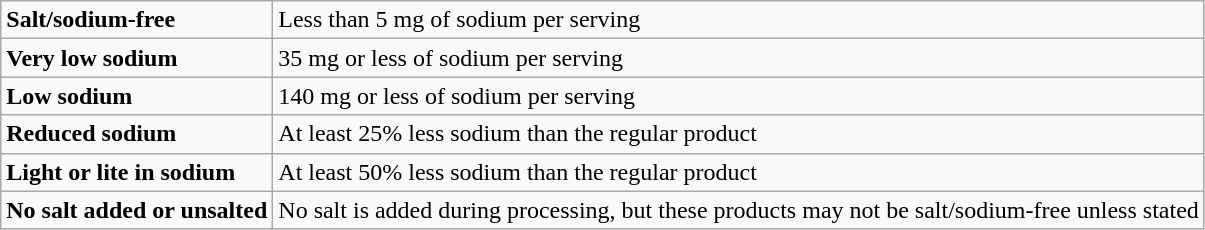<table class="wikitable mw-collapsible">
<tr>
<td><strong>Salt/sodium-free</strong></td>
<td>Less than 5 mg of sodium per serving</td>
</tr>
<tr>
<td><strong>Very low sodium</strong></td>
<td>35 mg or less of sodium per serving</td>
</tr>
<tr>
<td><strong>Low sodium</strong></td>
<td>140 mg or less of sodium per serving</td>
</tr>
<tr>
<td><strong>Reduced sodium</strong></td>
<td>At least 25% less sodium than the regular product</td>
</tr>
<tr>
<td><strong>Light or lite in sodium</strong></td>
<td>At least 50% less sodium than the regular product</td>
</tr>
<tr>
<td><strong>No salt added or unsalted</strong></td>
<td>No salt is added during processing, but these products may not be salt/sodium-free unless stated</td>
</tr>
</table>
